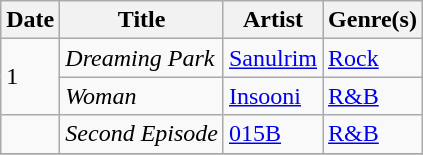<table class="wikitable" style="text-align: left;">
<tr>
<th>Date</th>
<th>Title</th>
<th>Artist</th>
<th>Genre(s)</th>
</tr>
<tr>
<td rowspan="2">1</td>
<td><em>Dreaming Park</em></td>
<td><a href='#'>Sanulrim</a></td>
<td><a href='#'>Rock</a></td>
</tr>
<tr>
<td><em>Woman</em></td>
<td><a href='#'>Insooni</a></td>
<td><a href='#'>R&B</a></td>
</tr>
<tr>
<td></td>
<td><em>Second Episode</em></td>
<td><a href='#'>015B</a></td>
<td><a href='#'>R&B</a></td>
</tr>
<tr>
</tr>
</table>
